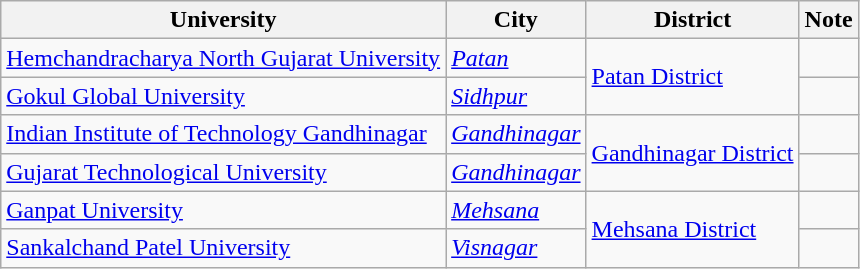<table class="wikitable sortable">
<tr>
<th>University</th>
<th>City</th>
<th>District</th>
<th>Note</th>
</tr>
<tr>
<td><a href='#'>Hemchandracharya North Gujarat University</a></td>
<td><em><a href='#'>Patan</a></em></td>
<td rowspan="2"><a href='#'>Patan District</a></td>
<td></td>
</tr>
<tr>
<td><a href='#'>Gokul Global University</a></td>
<td><em><a href='#'>Sidhpur</a></em></td>
<td></td>
</tr>
<tr>
<td><a href='#'>Indian Institute of Technology Gandhinagar</a></td>
<td><em><a href='#'>Gandhinagar</a></em></td>
<td rowspan="2"><a href='#'>Gandhinagar District</a></td>
<td></td>
</tr>
<tr>
<td><a href='#'>Gujarat Technological University</a></td>
<td><em><a href='#'>Gandhinagar</a></em></td>
<td></td>
</tr>
<tr>
<td><a href='#'>Ganpat University</a></td>
<td><em><a href='#'>Mehsana</a></em></td>
<td rowspan="2"><a href='#'>Mehsana District</a></td>
<td></td>
</tr>
<tr>
<td><a href='#'>Sankalchand Patel University</a></td>
<td><em><a href='#'>Visnagar</a></em></td>
<td></td>
</tr>
</table>
